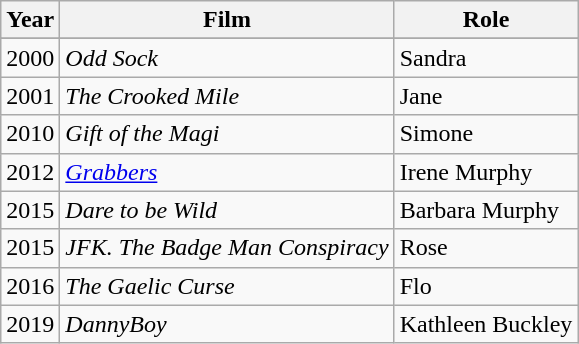<table class="wikitable sortable">
<tr>
<th>Year</th>
<th>Film</th>
<th>Role</th>
</tr>
<tr>
</tr>
<tr>
<td>2000</td>
<td><em>Odd Sock</em></td>
<td>Sandra</td>
</tr>
<tr>
<td>2001</td>
<td><em>The Crooked Mile</em></td>
<td>Jane</td>
</tr>
<tr>
<td>2010</td>
<td><em>Gift of the Magi</em></td>
<td>Simone</td>
</tr>
<tr>
<td>2012</td>
<td><em><a href='#'>Grabbers</a></em></td>
<td>Irene Murphy</td>
</tr>
<tr>
<td>2015</td>
<td><em>Dare to be Wild</em></td>
<td>Barbara Murphy</td>
</tr>
<tr>
<td>2015</td>
<td><em>JFK. The Badge Man Conspiracy</em></td>
<td>Rose</td>
</tr>
<tr>
<td>2016</td>
<td><em>The Gaelic Curse</em></td>
<td>Flo</td>
</tr>
<tr>
<td>2019</td>
<td><em>DannyBoy</em></td>
<td>Kathleen Buckley</td>
</tr>
</table>
